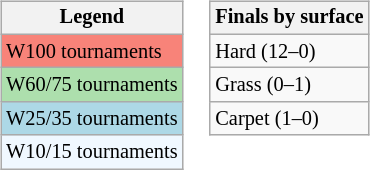<table>
<tr valign=top>
<td><br><table class=wikitable style="font-size:85%">
<tr>
<th>Legend</th>
</tr>
<tr style=background:#f88379>
<td>W100 tournaments</td>
</tr>
<tr style=background:#addfad>
<td>W60/75 tournaments</td>
</tr>
<tr style="background:lightblue;">
<td>W25/35 tournaments</td>
</tr>
<tr style="background:#f0f8ff;">
<td>W10/15 tournaments</td>
</tr>
</table>
</td>
<td><br><table class=wikitable style="font-size:85%">
<tr>
<th>Finals by surface</th>
</tr>
<tr>
<td>Hard (12–0)</td>
</tr>
<tr>
<td>Grass (0–1)</td>
</tr>
<tr>
<td>Carpet (1–0)</td>
</tr>
</table>
</td>
</tr>
</table>
